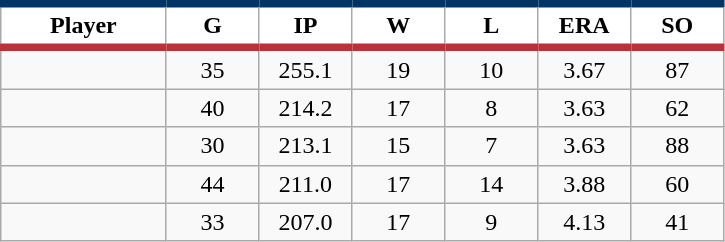<table class="wikitable sortable">
<tr>
<th style="background:#FFFFFF; border-top:#023465 5px solid; border-bottom:#ba313c 5px solid;" width="16%">Player</th>
<th style="background:#FFFFFF; border-top:#023465 5px solid; border-bottom:#ba313c 5px solid;" width="9%">G</th>
<th style="background:#FFFFFF; border-top:#023465 5px solid; border-bottom:#ba313c 5px solid;" width="9%">IP</th>
<th style="background:#FFFFFF; border-top:#023465 5px solid; border-bottom:#ba313c 5px solid;" width="9%">W</th>
<th style="background:#FFFFFF; border-top:#023465 5px solid; border-bottom:#ba313c 5px solid;" width="9%">L</th>
<th style="background:#FFFFFF; border-top:#023465 5px solid; border-bottom:#ba313c 5px solid;" width="9%">ERA</th>
<th style="background:#FFFFFF; border-top:#023465 5px solid; border-bottom:#ba313c 5px solid;" width="9%">SO</th>
</tr>
<tr align="center">
<td></td>
<td>35</td>
<td>255.1</td>
<td>19</td>
<td>10</td>
<td>3.67</td>
<td>87</td>
</tr>
<tr align="center">
<td></td>
<td>40</td>
<td>214.2</td>
<td>17</td>
<td>8</td>
<td>3.63</td>
<td>62</td>
</tr>
<tr align="center">
<td></td>
<td>30</td>
<td>213.1</td>
<td>15</td>
<td>7</td>
<td>3.63</td>
<td>88</td>
</tr>
<tr align="center">
<td></td>
<td>44</td>
<td>211.0</td>
<td>17</td>
<td>14</td>
<td>3.88</td>
<td>60</td>
</tr>
<tr align="center">
<td></td>
<td>33</td>
<td>207.0</td>
<td>17</td>
<td>9</td>
<td>4.13</td>
<td>41</td>
</tr>
</table>
